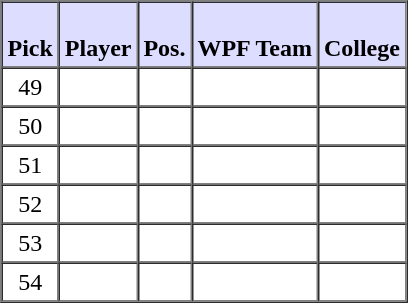<table style="text-align: center" border="1" cellpadding="3" cellspacing="0">
<tr>
<th style="background:#ddf;"><br>Pick</th>
<th style="background:#ddf;"><br>Player</th>
<th style="background:#ddf;"><br>Pos.</th>
<th style="background:#ddf;"><br>WPF Team</th>
<th style="background:#ddf;"><br>College</th>
</tr>
<tr>
<td>49</td>
<td></td>
<td></td>
<td></td>
<td></td>
</tr>
<tr>
<td>50</td>
<td></td>
<td></td>
<td></td>
<td></td>
</tr>
<tr>
<td>51</td>
<td></td>
<td></td>
<td></td>
<td></td>
</tr>
<tr>
<td>52</td>
<td></td>
<td></td>
<td></td>
<td></td>
</tr>
<tr>
<td>53</td>
<td></td>
<td></td>
<td></td>
<td></td>
</tr>
<tr>
<td>54</td>
<td></td>
<td></td>
<td></td>
<td></td>
</tr>
</table>
